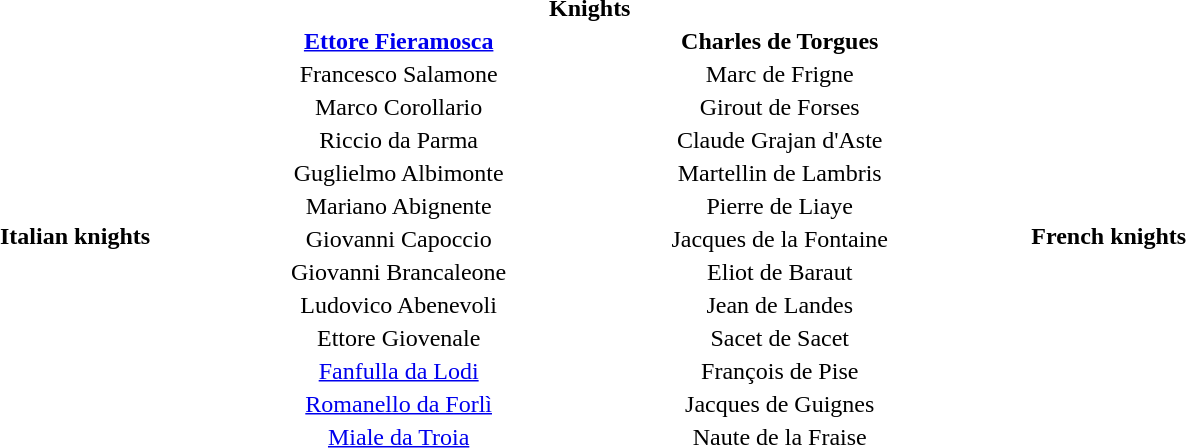<table style="width:69%; clear:center; float:center; margin:auto; text-align:center;">
<tr>
<td rowspan=23><br><strong>Italian knights</strong></td>
<td colspan=2><strong>Knights</strong></td>
<td rowspan=23><br><strong>French knights</strong></td>
</tr>
<tr>
<td><strong><a href='#'>Ettore Fieramosca</a></strong></td>
<td><strong>Charles de Torgues</strong></td>
</tr>
<tr>
<td>Francesco Salamone</td>
<td>Marc de Frigne</td>
</tr>
<tr>
<td>Marco Corollario</td>
<td>Girout de Forses</td>
</tr>
<tr>
<td>Riccio da Parma</td>
<td>Claude Grajan d'Aste</td>
</tr>
<tr>
<td>Guglielmo Albimonte</td>
<td>Martellin de Lambris</td>
</tr>
<tr>
<td>Mariano Abignente</td>
<td>Pierre de Liaye</td>
</tr>
<tr>
<td>Giovanni Capoccio</td>
<td>Jacques de la Fontaine</td>
</tr>
<tr>
<td>Giovanni Brancaleone</td>
<td>Eliot de Baraut</td>
</tr>
<tr>
<td>Ludovico Abenevoli</td>
<td>Jean de Landes</td>
</tr>
<tr>
<td>Ettore Giovenale</td>
<td>Sacet de Sacet</td>
</tr>
<tr>
<td><a href='#'>Fanfulla da Lodi</a></td>
<td>François de Pise</td>
</tr>
<tr>
<td><a href='#'>Romanello da Forlì</a></td>
<td>Jacques de Guignes</td>
</tr>
<tr>
<td><a href='#'>Miale da Troia</a></td>
<td>Naute de la Fraise</td>
</tr>
</table>
